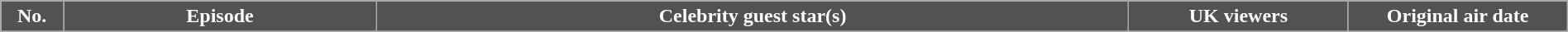<table class="wikitable plainrowheaders" style="width: 100%; margin-right: 0;">
<tr>
<th style="background:#515252; color:#fff; width:4%;">No.</th>
<th style="background:#515252; color:#fff; width:20%;">Episode</th>
<th style="background:#515252; color:#fff; width:48%;">Celebrity guest star(s)</th>
<th style="background:#515252; color:#fff; width:14%;">UK viewers</th>
<th style="background:#515252; color:#fff; width:14%;">Original air date</th>
</tr>
<tr>
</tr>
</table>
